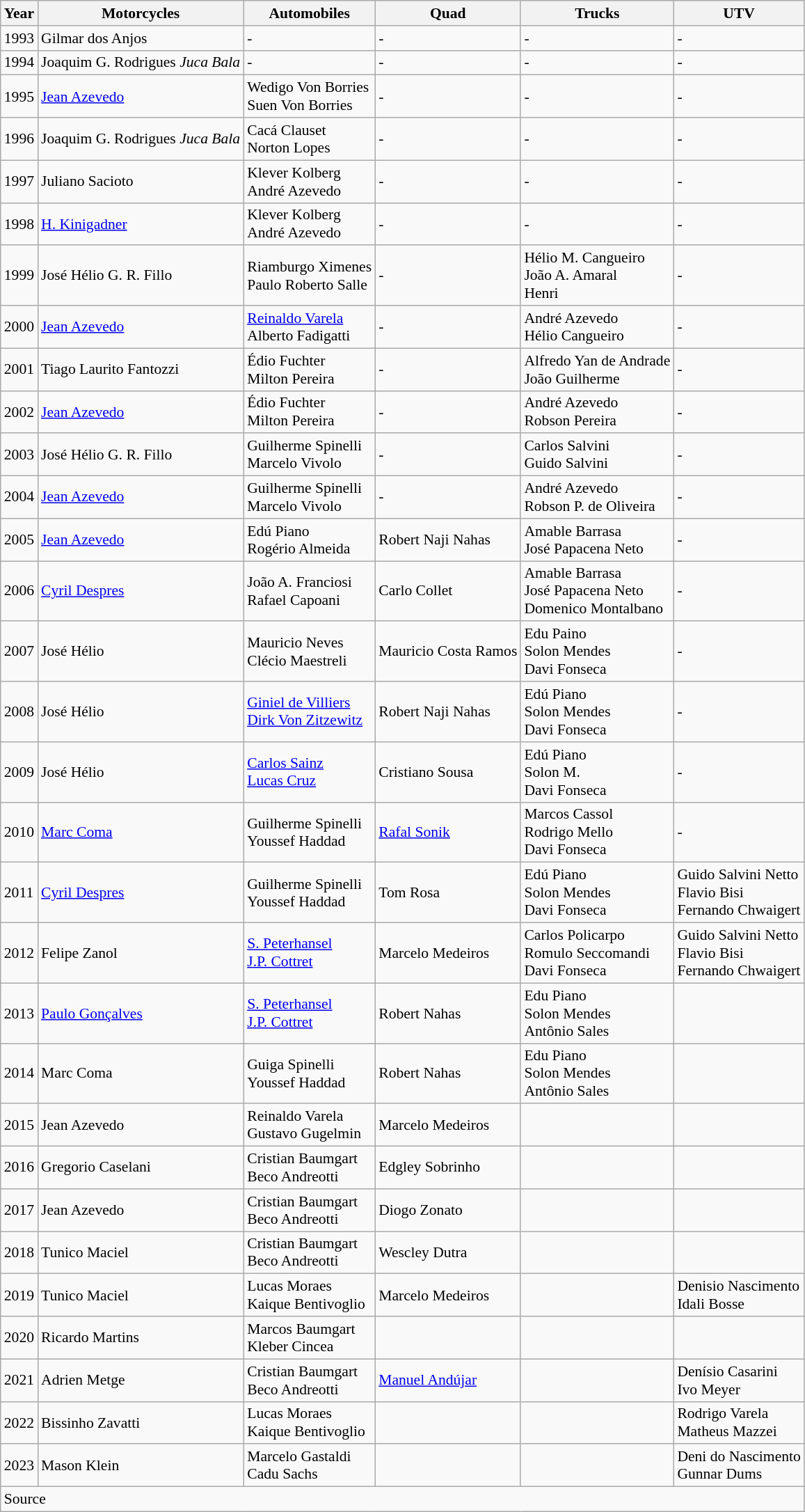<table class="wikitable" style="font-size:90%;">
<tr>
<th>Year</th>
<th>Motorcycles</th>
<th>Automobiles</th>
<th>Quad</th>
<th>Trucks</th>
<th>UTV</th>
</tr>
<tr>
<td>1993</td>
<td> Gilmar dos Anjos</td>
<td>-</td>
<td>-</td>
<td>-</td>
<td>-</td>
</tr>
<tr>
<td>1994</td>
<td> Joaquim G. Rodrigues <em>Juca Bala</em></td>
<td>-</td>
<td>-</td>
<td>-</td>
<td>-</td>
</tr>
<tr>
<td>1995</td>
<td> <a href='#'>Jean Azevedo</a></td>
<td>Wedigo Von Borries<br>Suen Von Borries</td>
<td>-</td>
<td>-</td>
<td>-</td>
</tr>
<tr>
<td>1996</td>
<td> Joaquim G. Rodrigues <em>Juca Bala</em></td>
<td>Cacá Clauset<br>Norton Lopes</td>
<td>-</td>
<td>-</td>
<td>-</td>
</tr>
<tr>
<td>1997</td>
<td> Juliano Sacioto</td>
<td>Klever Kolberg<br>André Azevedo</td>
<td>-</td>
<td>-</td>
<td>-</td>
</tr>
<tr>
<td>1998</td>
<td> <a href='#'>H. Kinigadner</a></td>
<td>Klever Kolberg<br>André Azevedo</td>
<td>-</td>
<td>-</td>
<td>-</td>
</tr>
<tr>
<td>1999</td>
<td> José Hélio G. R. Fillo</td>
<td>Riamburgo Ximenes<br>Paulo Roberto Salle</td>
<td>-</td>
<td>Hélio M. Cangueiro<br>João A. Amaral<br>Henri</td>
<td>-</td>
</tr>
<tr>
<td>2000</td>
<td> <a href='#'>Jean Azevedo</a></td>
<td><a href='#'>Reinaldo Varela</a><br>Alberto Fadigatti</td>
<td>-</td>
<td>André Azevedo<br>Hélio Cangueiro</td>
<td>-</td>
</tr>
<tr>
<td>2001</td>
<td> Tiago Laurito Fantozzi</td>
<td>Édio Fuchter<br>Milton Pereira</td>
<td>-</td>
<td>Alfredo Yan de Andrade<br>João Guilherme</td>
<td>-</td>
</tr>
<tr>
<td>2002</td>
<td> <a href='#'>Jean Azevedo</a></td>
<td>Édio Fuchter<br>Milton Pereira</td>
<td>-</td>
<td>André Azevedo<br>Robson Pereira</td>
<td>-</td>
</tr>
<tr>
<td>2003</td>
<td> José Hélio G. R. Fillo</td>
<td>Guilherme Spinelli<br>Marcelo Vivolo</td>
<td>-</td>
<td>Carlos Salvini<br>Guido Salvini</td>
<td>-</td>
</tr>
<tr>
<td>2004</td>
<td> <a href='#'>Jean Azevedo</a></td>
<td>Guilherme Spinelli<br>Marcelo Vivolo</td>
<td>-</td>
<td>André Azevedo<br>Robson P. de Oliveira</td>
<td>-</td>
</tr>
<tr>
<td>2005</td>
<td> <a href='#'>Jean Azevedo</a></td>
<td>Edú Piano<br>Rogério Almeida</td>
<td>Robert Naji Nahas</td>
<td>Amable Barrasa<br>José Papacena Neto</td>
<td>-</td>
</tr>
<tr>
<td>2006</td>
<td> <a href='#'>Cyril Despres</a></td>
<td>João A. Franciosi<br>Rafael Capoani</td>
<td>Carlo Collet</td>
<td>Amable Barrasa<br>José Papacena Neto<br>Domenico Montalbano</td>
<td>-</td>
</tr>
<tr>
<td>2007</td>
<td> José Hélio</td>
<td>Mauricio Neves<br>Clécio Maestreli</td>
<td>Mauricio Costa Ramos</td>
<td>Edu Paino<br>Solon Mendes<br>Davi Fonseca</td>
<td>-</td>
</tr>
<tr>
<td>2008</td>
<td> José Hélio</td>
<td> <a href='#'>Giniel de Villiers</a><br> <a href='#'>Dirk Von Zitzewitz</a></td>
<td>Robert Naji Nahas</td>
<td>Edú Piano<br>Solon Mendes<br>Davi Fonseca</td>
<td>-</td>
</tr>
<tr>
<td>2009</td>
<td> José Hélio</td>
<td> <a href='#'>Carlos Sainz</a><br> <a href='#'>Lucas Cruz</a></td>
<td>Cristiano Sousa</td>
<td>Edú Piano<br>Solon M.<br>Davi Fonseca</td>
<td>-</td>
</tr>
<tr>
<td>2010</td>
<td> <a href='#'>Marc Coma</a></td>
<td>Guilherme Spinelli<br>Youssef Haddad</td>
<td> <a href='#'>Rafal Sonik</a></td>
<td>Marcos Cassol<br>Rodrigo Mello<br>Davi Fonseca</td>
<td>-</td>
</tr>
<tr>
<td>2011</td>
<td> <a href='#'>Cyril Despres</a></td>
<td>Guilherme Spinelli<br>Youssef Haddad</td>
<td>Tom Rosa</td>
<td>Edú Piano<br>Solon Mendes<br>Davi Fonseca</td>
<td>Guido Salvini Netto<br>Flavio Bisi<br>Fernando Chwaigert</td>
</tr>
<tr>
<td>2012</td>
<td>Felipe Zanol</td>
<td> <a href='#'>S. Peterhansel</a><br> <a href='#'>J.P. Cottret</a></td>
<td> Marcelo Medeiros</td>
<td>Carlos Policarpo<br>Romulo Seccomandi<br>Davi Fonseca</td>
<td>Guido Salvini Netto<br>Flavio Bisi<br>Fernando Chwaigert</td>
</tr>
<tr>
<td>2013</td>
<td {{Flagicon><a href='#'>Paulo Gonçalves</a></td>
<td> <a href='#'>S. Peterhansel</a><br> <a href='#'>J.P. Cottret</a></td>
<td> Robert Nahas</td>
<td>Edu Piano <br> Solon Mendes <br> Antônio Sales</td>
<td></td>
</tr>
<tr>
<td>2014</td>
<td>Marc Coma</td>
<td> Guiga Spinelli <br> Youssef Haddad</td>
<td> Robert Nahas</td>
<td>Edu Piano <br> Solon Mendes <br> Antônio Sales</td>
<td></td>
</tr>
<tr>
<td>2015</td>
<td>Jean Azevedo</td>
<td> Reinaldo Varela <br> Gustavo Gugelmin</td>
<td> Marcelo Medeiros</td>
<td></td>
<td></td>
</tr>
<tr>
<td>2016</td>
<td>Gregorio Caselani</td>
<td> Cristian Baumgart <br> Beco Andreotti</td>
<td> Edgley Sobrinho</td>
<td></td>
<td></td>
</tr>
<tr>
<td>2017</td>
<td> Jean Azevedo</td>
<td> Cristian Baumgart <br> Beco Andreotti</td>
<td> Diogo Zonato</td>
<td></td>
<td></td>
</tr>
<tr>
<td>2018</td>
<td>Tunico Maciel</td>
<td> Cristian Baumgart <br> Beco Andreotti</td>
<td> Wescley Dutra</td>
<td></td>
<td></td>
</tr>
<tr>
<td>2019</td>
<td>Tunico Maciel</td>
<td> Lucas Moraes<br> Kaique Bentivoglio</td>
<td> Marcelo Medeiros</td>
<td></td>
<td>Denisio Nascimento<br>Idali Bosse</td>
</tr>
<tr>
<td>2020</td>
<td>Ricardo Martins</td>
<td> Marcos Baumgart<br> Kleber Cincea</td>
<td></td>
<td></td>
<td></td>
</tr>
<tr>
<td>2021</td>
<td> Adrien Metge</td>
<td> Cristian Baumgart<br> Beco Andreotti</td>
<td> <a href='#'>Manuel Andújar</a></td>
<td></td>
<td>Denísio Casarini<br>Ivo Meyer</td>
</tr>
<tr>
<td>2022</td>
<td>Bissinho Zavatti</td>
<td> Lucas Moraes<br> Kaique Bentivoglio</td>
<td></td>
<td></td>
<td>Rodrigo Varela<br>Matheus Mazzei</td>
</tr>
<tr>
<td>2023</td>
<td>Mason Klein</td>
<td> Marcelo Gastaldi<br> Cadu Sachs</td>
<td></td>
<td></td>
<td>Deni do Nascimento<br>Gunnar Dums</td>
</tr>
<tr>
<td colspan=6>Source</td>
</tr>
</table>
